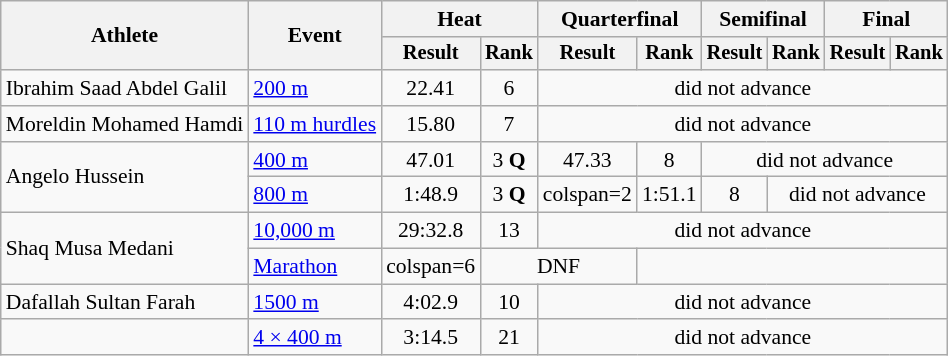<table class="wikitable" style="font-size:90%">
<tr>
<th rowspan="2">Athlete</th>
<th rowspan="2">Event</th>
<th colspan="2">Heat</th>
<th colspan="2">Quarterfinal</th>
<th colspan="2">Semifinal</th>
<th colspan="2">Final</th>
</tr>
<tr style="font-size:95%">
<th>Result</th>
<th>Rank</th>
<th>Result</th>
<th>Rank</th>
<th>Result</th>
<th>Rank</th>
<th>Result</th>
<th>Rank</th>
</tr>
<tr align=center>
<td align=left>Ibrahim Saad Abdel Galil</td>
<td align=left><a href='#'>200 m</a></td>
<td>22.41</td>
<td>6</td>
<td colspan=6>did not advance</td>
</tr>
<tr align=center>
<td align=left>Moreldin Mohamed Hamdi</td>
<td align=left><a href='#'>110 m hurdles</a></td>
<td>15.80</td>
<td>7</td>
<td colspan=6>did not advance</td>
</tr>
<tr align=center>
<td align=left rowspan=2>Angelo Hussein</td>
<td align=left><a href='#'>400 m</a></td>
<td>47.01</td>
<td>3 <strong>Q</strong></td>
<td>47.33</td>
<td>8</td>
<td colspan=6>did not advance</td>
</tr>
<tr align=center>
<td align=left><a href='#'>800 m</a></td>
<td>1:48.9</td>
<td>3 <strong>Q</strong></td>
<td>colspan=2 </td>
<td>1:51.1</td>
<td>8</td>
<td colspan=6>did not advance</td>
</tr>
<tr align=center>
<td align=left rowspan=2>Shaq Musa Medani</td>
<td align=left><a href='#'>10,000 m</a></td>
<td>29:32.8</td>
<td>13</td>
<td colspan=6>did not advance</td>
</tr>
<tr align=center>
<td align=left><a href='#'>Marathon</a></td>
<td>colspan=6 </td>
<td colspan=2>DNF</td>
</tr>
<tr align=center>
<td align=left>Dafallah Sultan Farah</td>
<td align=left><a href='#'>1500 m</a></td>
<td>4:02.9</td>
<td>10</td>
<td colspan=6>did not advance</td>
</tr>
<tr align=center>
<td></td>
<td align=left><a href='#'>4 × 400 m</a></td>
<td>3:14.5</td>
<td>21</td>
<td colspan=6>did not advance</td>
</tr>
</table>
